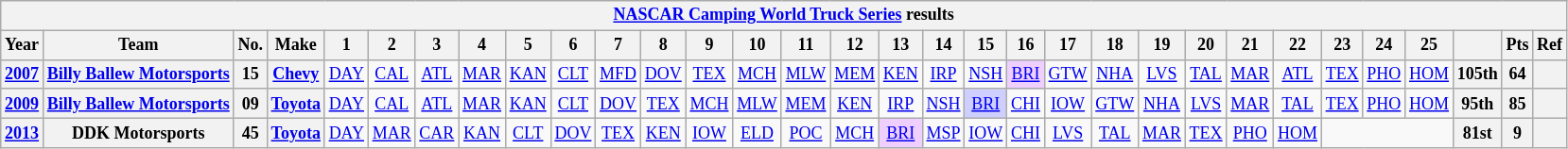<table class="wikitable" style="text-align:center; font-size:75%">
<tr>
<th colspan=45><a href='#'>NASCAR Camping World Truck Series</a> results</th>
</tr>
<tr>
<th>Year</th>
<th>Team</th>
<th>No.</th>
<th>Make</th>
<th>1</th>
<th>2</th>
<th>3</th>
<th>4</th>
<th>5</th>
<th>6</th>
<th>7</th>
<th>8</th>
<th>9</th>
<th>10</th>
<th>11</th>
<th>12</th>
<th>13</th>
<th>14</th>
<th>15</th>
<th>16</th>
<th>17</th>
<th>18</th>
<th>19</th>
<th>20</th>
<th>21</th>
<th>22</th>
<th>23</th>
<th>24</th>
<th>25</th>
<th></th>
<th>Pts</th>
<th>Ref</th>
</tr>
<tr>
<th><a href='#'>2007</a></th>
<th><a href='#'>Billy Ballew Motorsports</a></th>
<th>15</th>
<th><a href='#'>Chevy</a></th>
<td><a href='#'>DAY</a></td>
<td><a href='#'>CAL</a></td>
<td><a href='#'>ATL</a></td>
<td><a href='#'>MAR</a></td>
<td><a href='#'>KAN</a></td>
<td><a href='#'>CLT</a></td>
<td><a href='#'>MFD</a></td>
<td><a href='#'>DOV</a></td>
<td><a href='#'>TEX</a></td>
<td><a href='#'>MCH</a></td>
<td><a href='#'>MLW</a></td>
<td><a href='#'>MEM</a></td>
<td><a href='#'>KEN</a></td>
<td><a href='#'>IRP</a></td>
<td><a href='#'>NSH</a></td>
<td style="background:#EFCFFF;"><a href='#'>BRI</a><br></td>
<td><a href='#'>GTW</a></td>
<td><a href='#'>NHA</a></td>
<td><a href='#'>LVS</a></td>
<td><a href='#'>TAL</a></td>
<td><a href='#'>MAR</a></td>
<td><a href='#'>ATL</a></td>
<td><a href='#'>TEX</a></td>
<td><a href='#'>PHO</a></td>
<td><a href='#'>HOM</a></td>
<th>105th</th>
<th>64</th>
<th></th>
</tr>
<tr>
<th><a href='#'>2009</a></th>
<th><a href='#'>Billy Ballew Motorsports</a></th>
<th>09</th>
<th><a href='#'>Toyota</a></th>
<td><a href='#'>DAY</a></td>
<td><a href='#'>CAL</a></td>
<td><a href='#'>ATL</a></td>
<td><a href='#'>MAR</a></td>
<td><a href='#'>KAN</a></td>
<td><a href='#'>CLT</a></td>
<td><a href='#'>DOV</a></td>
<td><a href='#'>TEX</a></td>
<td><a href='#'>MCH</a></td>
<td><a href='#'>MLW</a></td>
<td><a href='#'>MEM</a></td>
<td><a href='#'>KEN</a></td>
<td><a href='#'>IRP</a></td>
<td><a href='#'>NSH</a></td>
<td style="background:#CFCFFF;"><a href='#'>BRI</a><br></td>
<td><a href='#'>CHI</a></td>
<td><a href='#'>IOW</a></td>
<td><a href='#'>GTW</a></td>
<td><a href='#'>NHA</a></td>
<td><a href='#'>LVS</a></td>
<td><a href='#'>MAR</a></td>
<td><a href='#'>TAL</a></td>
<td><a href='#'>TEX</a></td>
<td><a href='#'>PHO</a></td>
<td><a href='#'>HOM</a></td>
<th>95th</th>
<th>85</th>
<th></th>
</tr>
<tr>
<th><a href='#'>2013</a></th>
<th>DDK Motorsports</th>
<th>45</th>
<th><a href='#'>Toyota</a></th>
<td><a href='#'>DAY</a></td>
<td><a href='#'>MAR</a></td>
<td><a href='#'>CAR</a></td>
<td><a href='#'>KAN</a></td>
<td><a href='#'>CLT</a></td>
<td><a href='#'>DOV</a></td>
<td><a href='#'>TEX</a></td>
<td><a href='#'>KEN</a></td>
<td><a href='#'>IOW</a></td>
<td><a href='#'>ELD</a></td>
<td><a href='#'>POC</a></td>
<td><a href='#'>MCH</a></td>
<td style="background:#EFCFFF;"><a href='#'>BRI</a><br></td>
<td><a href='#'>MSP</a></td>
<td><a href='#'>IOW</a></td>
<td><a href='#'>CHI</a></td>
<td><a href='#'>LVS</a></td>
<td><a href='#'>TAL</a></td>
<td><a href='#'>MAR</a></td>
<td><a href='#'>TEX</a></td>
<td><a href='#'>PHO</a></td>
<td><a href='#'>HOM</a></td>
<td colspan=3></td>
<th>81st</th>
<th>9</th>
<th></th>
</tr>
</table>
